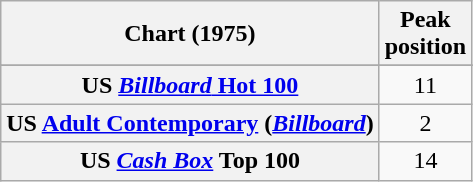<table class="wikitable sortable plainrowheaders" style="text-align:center">
<tr>
<th scope="col">Chart (1975)</th>
<th scope="col">Peak<br>position</th>
</tr>
<tr>
</tr>
<tr>
</tr>
<tr>
<th scope="row">US <a href='#'><em>Billboard</em> Hot 100</a></th>
<td>11</td>
</tr>
<tr>
<th scope="row">US <a href='#'>Adult Contemporary</a> (<em><a href='#'>Billboard</a></em>)</th>
<td>2</td>
</tr>
<tr>
<th scope="row">US <em><a href='#'>Cash Box</a></em> Top 100</th>
<td>14</td>
</tr>
</table>
